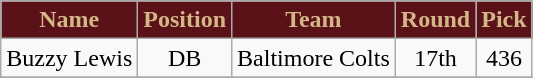<table class="wikitable" style="text-align: center;">
<tr>
<th style="background:#5a1118; color:#d3b787;">Name</th>
<th style="background:#5a1118; color:#d3b787;">Position</th>
<th style="background:#5a1118; color:#d3b787;">Team</th>
<th style="background:#5a1118; color:#d3b787;">Round</th>
<th style="background:#5a1118; color:#d3b787;">Pick</th>
</tr>
<tr>
<td>Buzzy Lewis</td>
<td>DB</td>
<td>Baltimore Colts</td>
<td>17th</td>
<td>436</td>
</tr>
<tr>
</tr>
</table>
